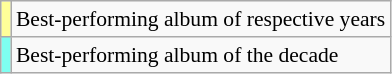<table class="wikitable plainrowheaders" style="font-size:90%;">
<tr>
<th scope=row style="background-color:#FFFF99"></th>
<td>Best-performing album of respective years</td>
</tr>
<tr>
<th scope=row style="background-color:#7EFFF1"></th>
<td>Best-performing album of the decade</td>
</tr>
</table>
